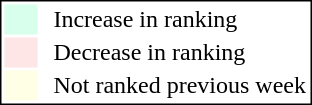<table style="border:1px solid black; float:right;">
<tr>
<td style="background:#D8FFEB; width:20px;"></td>
<td> </td>
<td>Increase in ranking</td>
</tr>
<tr>
<td style="background:#FFE6E6; width:20px;"></td>
<td> </td>
<td>Decrease in ranking</td>
</tr>
<tr>
<td style="background:#FFFFE6; width:20px;"></td>
<td> </td>
<td>Not ranked previous week</td>
</tr>
</table>
